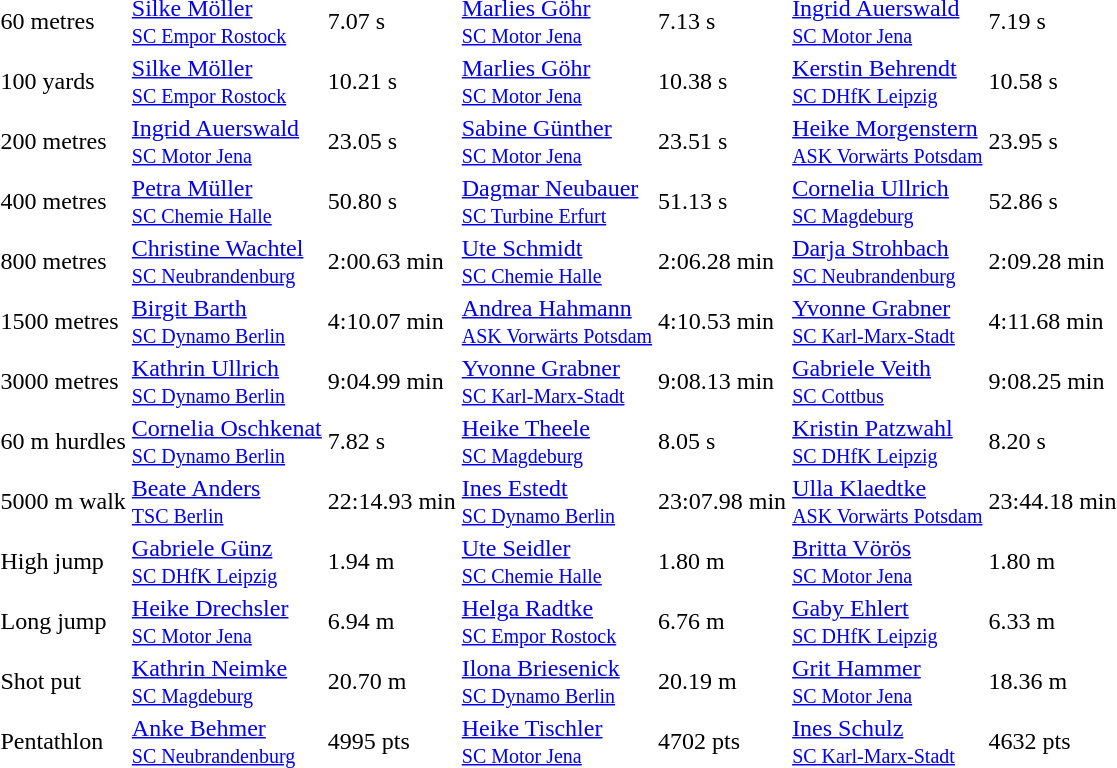<table>
<tr>
<td>60 metres</td>
<td><a href='#'>Silke Möller</a><br><small><a href='#'>SC Empor Rostock</a></small></td>
<td>7.07 s</td>
<td><a href='#'>Marlies Göhr</a><br><small><a href='#'>SC Motor Jena</a></small></td>
<td>7.13 s</td>
<td><a href='#'>Ingrid Auerswald</a><br><small><a href='#'>SC Motor Jena</a></small></td>
<td>7.19 s</td>
</tr>
<tr>
<td>100 yards</td>
<td><a href='#'>Silke Möller</a><br><small><a href='#'>SC Empor Rostock</a></small></td>
<td>10.21 s</td>
<td><a href='#'>Marlies Göhr</a><br><small><a href='#'>SC Motor Jena</a></small></td>
<td>10.38 s</td>
<td><a href='#'>Kerstin Behrendt</a><br><small><a href='#'>SC DHfK Leipzig</a></small></td>
<td>10.58 s</td>
</tr>
<tr>
<td>200 metres</td>
<td><a href='#'>Ingrid Auerswald</a><br><small><a href='#'>SC Motor Jena</a></small></td>
<td>23.05 s</td>
<td><a href='#'>Sabine Günther</a><br><small><a href='#'>SC Motor Jena</a></small></td>
<td>23.51 s</td>
<td><a href='#'>Heike Morgenstern</a><br><small><a href='#'>ASK Vorwärts Potsdam</a></small></td>
<td>23.95 s</td>
</tr>
<tr>
<td>400 metres</td>
<td><a href='#'>Petra Müller</a><br><small><a href='#'>SC Chemie Halle</a></small></td>
<td>50.80 s</td>
<td><a href='#'>Dagmar Neubauer</a><br><small><a href='#'>SC Turbine Erfurt</a></small></td>
<td>51.13 s</td>
<td><a href='#'>Cornelia Ullrich</a><br><small><a href='#'>SC Magdeburg</a></small></td>
<td>52.86 s</td>
</tr>
<tr>
<td>800 metres</td>
<td><a href='#'>Christine Wachtel</a><br><small><a href='#'>SC Neubrandenburg</a></small></td>
<td>2:00.63 min</td>
<td><a href='#'>Ute Schmidt</a><br><small><a href='#'>SC Chemie Halle</a></small></td>
<td>2:06.28 min</td>
<td><a href='#'>Darja Strohbach</a><br><small><a href='#'>SC Neubrandenburg</a></small></td>
<td>2:09.28 min</td>
</tr>
<tr>
<td>1500 metres</td>
<td><a href='#'>Birgit Barth</a><br><small><a href='#'>SC Dynamo Berlin</a></small></td>
<td>4:10.07 min</td>
<td><a href='#'>Andrea Hahmann</a><br><small><a href='#'>ASK Vorwärts Potsdam</a></small></td>
<td>4:10.53 min</td>
<td><a href='#'>Yvonne Grabner</a><br><small><a href='#'>SC Karl-Marx-Stadt</a></small></td>
<td>4:11.68 min</td>
</tr>
<tr>
<td>3000 metres</td>
<td><a href='#'>Kathrin Ullrich</a><br><small><a href='#'>SC Dynamo Berlin</a></small></td>
<td>9:04.99 min</td>
<td><a href='#'>Yvonne Grabner</a><br><small><a href='#'>SC Karl-Marx-Stadt</a></small></td>
<td>9:08.13 min</td>
<td><a href='#'>Gabriele Veith</a><br><small><a href='#'>SC Cottbus</a></small></td>
<td>9:08.25 min</td>
</tr>
<tr>
<td>60 m hurdles</td>
<td><a href='#'>Cornelia Oschkenat</a><br><small><a href='#'>SC Dynamo Berlin</a></small></td>
<td>7.82 s</td>
<td><a href='#'>Heike Theele</a><br><small><a href='#'>SC Magdeburg</a></small></td>
<td>8.05 s</td>
<td><a href='#'>Kristin Patzwahl</a><br><small><a href='#'>SC DHfK Leipzig</a></small></td>
<td>8.20 s</td>
</tr>
<tr>
<td>5000 m walk</td>
<td><a href='#'>Beate Anders</a><br><small><a href='#'>TSC Berlin</a></small></td>
<td>22:14.93 min</td>
<td><a href='#'>Ines Estedt</a><br><small><a href='#'>SC Dynamo Berlin</a></small></td>
<td>23:07.98 min</td>
<td><a href='#'>Ulla Klaedtke</a><br><small><a href='#'>ASK Vorwärts Potsdam</a></small></td>
<td>23:44.18 min</td>
</tr>
<tr>
<td>High jump</td>
<td><a href='#'>Gabriele Günz</a><br><small><a href='#'>SC DHfK Leipzig</a></small></td>
<td>1.94 m</td>
<td><a href='#'>Ute Seidler</a><br><small><a href='#'>SC Chemie Halle</a></small></td>
<td>1.80 m</td>
<td><a href='#'>Britta Vörös</a><br><small><a href='#'>SC Motor Jena</a></small></td>
<td>1.80 m</td>
</tr>
<tr>
<td>Long jump</td>
<td><a href='#'>Heike Drechsler</a><br><small><a href='#'>SC Motor Jena</a></small></td>
<td>6.94 m</td>
<td><a href='#'>Helga Radtke</a><br><small><a href='#'>SC Empor Rostock</a></small></td>
<td>6.76 m</td>
<td><a href='#'>Gaby Ehlert</a><br><small><a href='#'>SC DHfK Leipzig</a></small></td>
<td>6.33 m</td>
</tr>
<tr>
<td>Shot put</td>
<td><a href='#'>Kathrin Neimke</a><br><small><a href='#'>SC Magdeburg</a></small></td>
<td>20.70 m</td>
<td><a href='#'>Ilona Briesenick</a><br><small><a href='#'>SC Dynamo Berlin</a></small></td>
<td>20.19 m</td>
<td><a href='#'>Grit Hammer</a><br><small><a href='#'>SC Motor Jena</a></small></td>
<td>18.36 m</td>
</tr>
<tr>
<td>Pentathlon</td>
<td><a href='#'>Anke Behmer</a><br><small><a href='#'>SC Neubrandenburg</a></small></td>
<td>4995 pts</td>
<td><a href='#'>Heike Tischler</a><br><small><a href='#'>SC Motor Jena</a></small></td>
<td>4702 pts</td>
<td><a href='#'>Ines Schulz</a><br><small><a href='#'>SC Karl-Marx-Stadt</a></small></td>
<td>4632 pts</td>
</tr>
</table>
